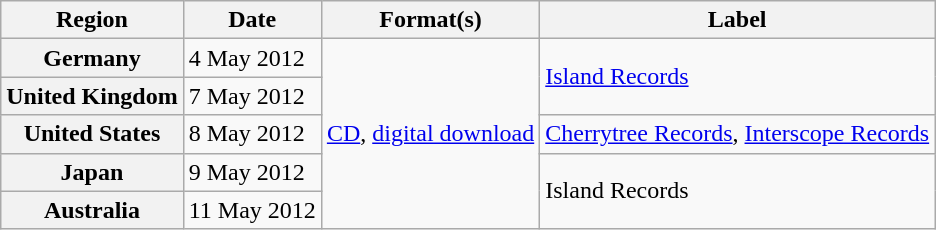<table class="wikitable plainrowheaders">
<tr>
<th scope="col">Region</th>
<th scope="col">Date</th>
<th scope="col">Format(s)</th>
<th scope="col">Label</th>
</tr>
<tr>
<th scope="row">Germany</th>
<td>4 May 2012</td>
<td rowspan="5"><a href='#'>CD</a>, <a href='#'>digital download</a></td>
<td rowspan="2"><a href='#'>Island Records</a></td>
</tr>
<tr>
<th scope="row">United Kingdom</th>
<td>7 May 2012</td>
</tr>
<tr>
<th scope="row">United States</th>
<td>8 May 2012</td>
<td><a href='#'>Cherrytree Records</a>, <a href='#'>Interscope Records</a></td>
</tr>
<tr>
<th scope="row">Japan</th>
<td>9 May 2012</td>
<td rowspan="2">Island Records</td>
</tr>
<tr>
<th scope="row">Australia</th>
<td>11 May 2012</td>
</tr>
</table>
